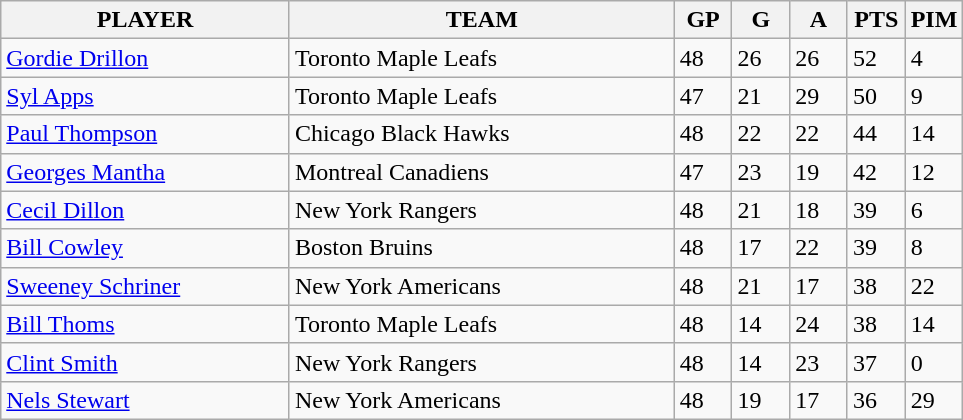<table class="wikitable">
<tr>
<th bgcolor="#DDDDFF" width="30%">PLAYER</th>
<th bgcolor="#DDDDFF" width="40%">TEAM</th>
<th bgcolor="#DDDDFF" width="6%">GP</th>
<th bgcolor="#DDDDFF" width="6%">G</th>
<th bgcolor="#DDDDFF" width="6%">A</th>
<th bgcolor="#DDDDFF" width="6%">PTS</th>
<th bgcolor="#DDDDFF" width="6%">PIM</th>
</tr>
<tr>
<td><a href='#'>Gordie Drillon</a></td>
<td>Toronto Maple Leafs</td>
<td>48</td>
<td>26</td>
<td>26</td>
<td>52</td>
<td>4</td>
</tr>
<tr>
<td><a href='#'>Syl Apps</a></td>
<td>Toronto Maple Leafs</td>
<td>47</td>
<td>21</td>
<td>29</td>
<td>50</td>
<td>9</td>
</tr>
<tr>
<td><a href='#'>Paul Thompson</a></td>
<td>Chicago Black Hawks</td>
<td>48</td>
<td>22</td>
<td>22</td>
<td>44</td>
<td>14</td>
</tr>
<tr>
<td><a href='#'>Georges Mantha</a></td>
<td>Montreal Canadiens</td>
<td>47</td>
<td>23</td>
<td>19</td>
<td>42</td>
<td>12</td>
</tr>
<tr>
<td><a href='#'>Cecil Dillon</a></td>
<td>New York Rangers</td>
<td>48</td>
<td>21</td>
<td>18</td>
<td>39</td>
<td>6</td>
</tr>
<tr>
<td><a href='#'>Bill Cowley</a></td>
<td>Boston Bruins</td>
<td>48</td>
<td>17</td>
<td>22</td>
<td>39</td>
<td>8</td>
</tr>
<tr>
<td><a href='#'>Sweeney Schriner</a></td>
<td>New York Americans</td>
<td>48</td>
<td>21</td>
<td>17</td>
<td>38</td>
<td>22</td>
</tr>
<tr>
<td><a href='#'>Bill Thoms</a></td>
<td>Toronto Maple Leafs</td>
<td>48</td>
<td>14</td>
<td>24</td>
<td>38</td>
<td>14</td>
</tr>
<tr>
<td><a href='#'>Clint Smith</a></td>
<td>New York Rangers</td>
<td>48</td>
<td>14</td>
<td>23</td>
<td>37</td>
<td>0</td>
</tr>
<tr>
<td><a href='#'>Nels Stewart</a></td>
<td>New York Americans</td>
<td>48</td>
<td>19</td>
<td>17</td>
<td>36</td>
<td>29</td>
</tr>
</table>
